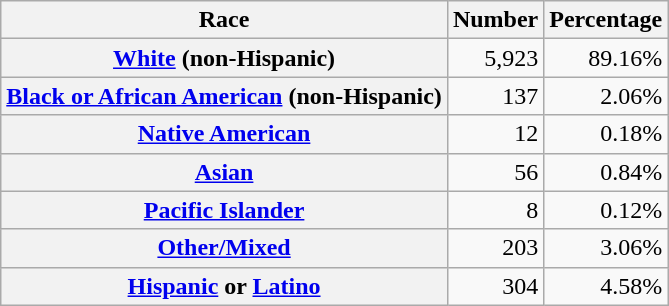<table class="wikitable" style="text-align:right">
<tr>
<th scope="col">Race</th>
<th scope="col">Number</th>
<th scope="col">Percentage</th>
</tr>
<tr>
<th scope="row"><a href='#'>White</a> (non-Hispanic)</th>
<td>5,923</td>
<td>89.16%</td>
</tr>
<tr>
<th scope="row"><a href='#'>Black or African American</a> (non-Hispanic)</th>
<td>137</td>
<td>2.06%</td>
</tr>
<tr>
<th scope="row"><a href='#'>Native American</a></th>
<td>12</td>
<td>0.18%</td>
</tr>
<tr>
<th scope="row"><a href='#'>Asian</a></th>
<td>56</td>
<td>0.84%</td>
</tr>
<tr>
<th scope="row"><a href='#'>Pacific Islander</a></th>
<td>8</td>
<td>0.12%</td>
</tr>
<tr>
<th scope="row"><a href='#'>Other/Mixed</a></th>
<td>203</td>
<td>3.06%</td>
</tr>
<tr>
<th scope="row"><a href='#'>Hispanic</a> or <a href='#'>Latino</a></th>
<td>304</td>
<td>4.58%</td>
</tr>
</table>
